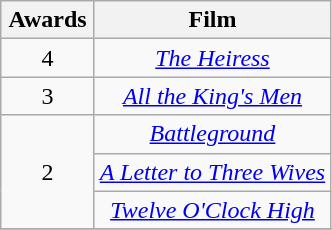<table class="wikitable" rowspan="2" style="text-align:center;">
<tr>
<th scope="col" style="width:55px;">Awards</th>
<th scope="col" style="text-align:center;">Film</th>
</tr>
<tr>
<td rowspan=1, style="text-align:center">4</td>
<td><em><a href='#'>The Heiress</a></em></td>
</tr>
<tr>
<td rowspan=1, style="text-align:center">3</td>
<td><em><a href='#'>All the King's Men</a></em></td>
</tr>
<tr>
<td rowspan=3, style="text-align:center">2</td>
<td><em><a href='#'>Battleground</a></em></td>
</tr>
<tr>
<td><em><a href='#'>A Letter to Three Wives</a></em></td>
</tr>
<tr>
<td><em><a href='#'>Twelve O'Clock High</a></em></td>
</tr>
<tr>
</tr>
</table>
